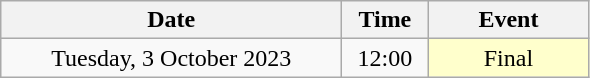<table class = "wikitable" style="text-align:center;">
<tr>
<th width=220>Date</th>
<th width=50>Time</th>
<th width=100>Event</th>
</tr>
<tr>
<td>Tuesday, 3 October 2023</td>
<td>12:00</td>
<td bgcolor=ffffcc>Final</td>
</tr>
</table>
